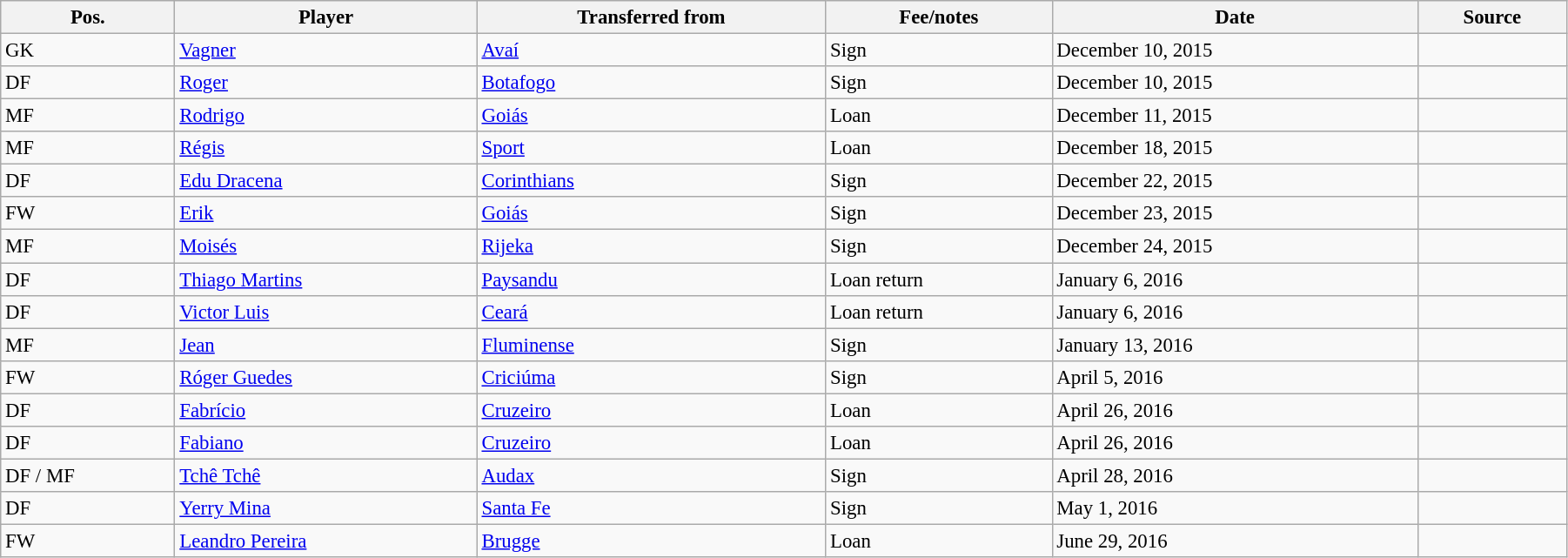<table class="wikitable sortable" style="width:95%; text-align:center; font-size:95%; text-align:left;">
<tr>
<th>Pos.</th>
<th>Player</th>
<th>Transferred from</th>
<th>Fee/notes</th>
<th>Date</th>
<th>Source</th>
</tr>
<tr>
<td>GK</td>
<td> <a href='#'>Vagner</a></td>
<td> <a href='#'>Avaí</a></td>
<td>Sign</td>
<td>December 10, 2015</td>
<td align=center></td>
</tr>
<tr>
<td>DF</td>
<td> <a href='#'>Roger</a></td>
<td> <a href='#'>Botafogo</a></td>
<td>Sign</td>
<td>December 10, 2015</td>
<td align=center></td>
</tr>
<tr>
<td>MF</td>
<td> <a href='#'>Rodrigo</a></td>
<td> <a href='#'>Goiás</a></td>
<td>Loan</td>
<td>December 11, 2015</td>
<td align=center></td>
</tr>
<tr>
<td>MF</td>
<td> <a href='#'>Régis</a></td>
<td> <a href='#'>Sport</a></td>
<td>Loan</td>
<td>December 18, 2015</td>
<td align=center></td>
</tr>
<tr>
<td>DF</td>
<td> <a href='#'>Edu Dracena</a></td>
<td> <a href='#'>Corinthians</a></td>
<td>Sign</td>
<td>December 22, 2015</td>
<td align=center></td>
</tr>
<tr>
<td>FW</td>
<td> <a href='#'>Erik</a></td>
<td> <a href='#'>Goiás</a></td>
<td>Sign</td>
<td>December 23, 2015</td>
<td align=center></td>
</tr>
<tr>
<td>MF</td>
<td> <a href='#'>Moisés</a></td>
<td> <a href='#'>Rijeka</a></td>
<td>Sign</td>
<td>December 24, 2015</td>
<td align=center></td>
</tr>
<tr>
<td>DF</td>
<td> <a href='#'>Thiago Martins</a></td>
<td> <a href='#'>Paysandu</a></td>
<td>Loan return</td>
<td>January 6, 2016</td>
<td align=center></td>
</tr>
<tr>
<td>DF</td>
<td> <a href='#'>Victor Luis</a></td>
<td> <a href='#'>Ceará</a></td>
<td>Loan return</td>
<td>January 6, 2016</td>
<td align=center></td>
</tr>
<tr>
<td>MF</td>
<td> <a href='#'>Jean</a></td>
<td> <a href='#'>Fluminense</a></td>
<td>Sign</td>
<td>January 13, 2016</td>
<td align=center></td>
</tr>
<tr>
<td>FW</td>
<td> <a href='#'>Róger Guedes</a></td>
<td> <a href='#'>Criciúma</a></td>
<td>Sign</td>
<td>April 5, 2016</td>
<td align=center></td>
</tr>
<tr>
<td>DF</td>
<td> <a href='#'>Fabrício</a></td>
<td> <a href='#'>Cruzeiro</a></td>
<td>Loan</td>
<td>April 26, 2016</td>
<td align=center></td>
</tr>
<tr>
<td>DF</td>
<td> <a href='#'>Fabiano</a></td>
<td> <a href='#'>Cruzeiro</a></td>
<td>Loan</td>
<td>April 26, 2016</td>
<td align=center></td>
</tr>
<tr>
<td>DF / MF</td>
<td> <a href='#'>Tchê Tchê</a></td>
<td> <a href='#'>Audax</a></td>
<td>Sign</td>
<td>April 28, 2016</td>
<td align=center></td>
</tr>
<tr>
<td>DF</td>
<td> <a href='#'>Yerry Mina</a></td>
<td> <a href='#'>Santa Fe</a></td>
<td>Sign</td>
<td>May 1, 2016</td>
<td align=center></td>
</tr>
<tr>
<td>FW</td>
<td> <a href='#'>Leandro Pereira</a></td>
<td> <a href='#'>Brugge</a></td>
<td>Loan</td>
<td>June 29, 2016</td>
<td align=center></td>
</tr>
</table>
